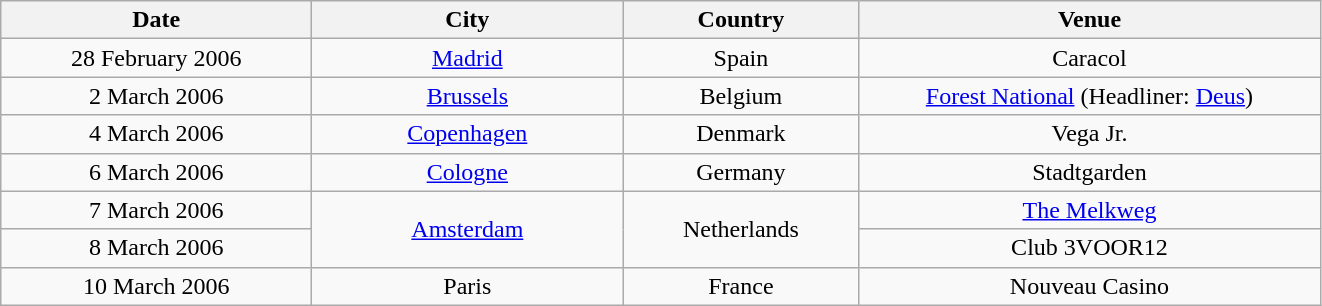<table class="wikitable" style="text-align:center;">
<tr>
<th width="200">Date</th>
<th width="200">City</th>
<th width="150">Country</th>
<th width="300">Venue</th>
</tr>
<tr>
<td>28 February 2006</td>
<td><a href='#'>Madrid</a></td>
<td>Spain</td>
<td>Caracol</td>
</tr>
<tr>
<td>2 March 2006</td>
<td><a href='#'>Brussels</a></td>
<td>Belgium</td>
<td><a href='#'>Forest National</a> (Headliner: <a href='#'>Deus</a>)</td>
</tr>
<tr>
<td>4 March 2006</td>
<td><a href='#'>Copenhagen</a></td>
<td>Denmark</td>
<td>Vega Jr.</td>
</tr>
<tr>
<td>6 March 2006</td>
<td><a href='#'>Cologne</a></td>
<td>Germany</td>
<td>Stadtgarden</td>
</tr>
<tr>
<td>7 March 2006</td>
<td rowspan="2"><a href='#'>Amsterdam</a></td>
<td rowspan="2">Netherlands</td>
<td><a href='#'>The Melkweg</a></td>
</tr>
<tr>
<td>8 March 2006</td>
<td>Club 3VOOR12</td>
</tr>
<tr>
<td>10 March 2006</td>
<td>Paris</td>
<td>France</td>
<td>Nouveau Casino</td>
</tr>
</table>
